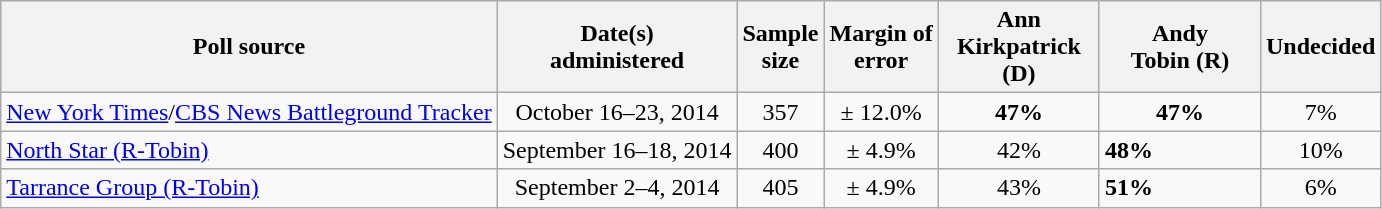<table class="wikitable">
<tr>
<th>Poll source</th>
<th>Date(s)<br>administered</th>
<th>Sample<br>size</th>
<th>Margin of<br>error</th>
<th style="width:100px;">Ann<br>Kirkpatrick (D)</th>
<th style="width:100px;">Andy<br>Tobin (R)</th>
<th>Undecided</th>
</tr>
<tr>
<td><a href='#'>New York Times</a>/<a href='#'>CBS News Battleground Tracker</a></td>
<td align=center>October 16–23, 2014</td>
<td align=center>357</td>
<td align=center>± 12.0%</td>
<td align=center><strong>47%</strong></td>
<td align=center><strong>47%</strong></td>
<td align=center>7%</td>
</tr>
<tr>
<td><a href='#'>North Star (R-Tobin)</a></td>
<td align=center>September 16–18, 2014</td>
<td align=center>400</td>
<td align=center>± 4.9%</td>
<td align=center>42%</td>
<td><strong>48%</strong></td>
<td align=center>10%</td>
</tr>
<tr>
<td><a href='#'>Tarrance Group (R-Tobin)</a></td>
<td align=center>September 2–4, 2014</td>
<td align=center>405</td>
<td align=center>± 4.9%</td>
<td align=center>43%</td>
<td><strong>51%</strong></td>
<td align=center>6%</td>
</tr>
</table>
